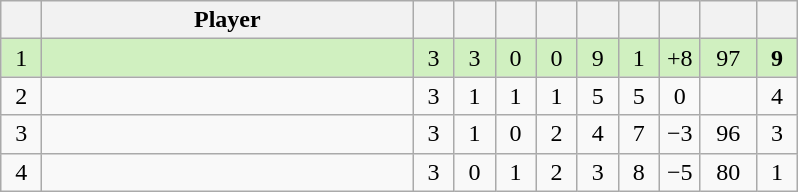<table class="wikitable" style="text-align:center; margin: 1em auto 1em auto, align:left">
<tr>
<th width=20></th>
<th width=240>Player</th>
<th width=20></th>
<th width=20></th>
<th width=20></th>
<th width=20></th>
<th width=20></th>
<th width=20></th>
<th width=20></th>
<th width=30></th>
<th width=20></th>
</tr>
<tr style="background:#D0F0C0;">
<td>1</td>
<td align=left></td>
<td>3</td>
<td>3</td>
<td>0</td>
<td>0</td>
<td>9</td>
<td>1</td>
<td>+8</td>
<td>97</td>
<td><strong>9</strong></td>
</tr>
<tr style=>
<td>2</td>
<td align=left></td>
<td>3</td>
<td>1</td>
<td>1</td>
<td>1</td>
<td>5</td>
<td>5</td>
<td>0</td>
<td></td>
<td>4</td>
</tr>
<tr style=>
<td>3</td>
<td align=left></td>
<td>3</td>
<td>1</td>
<td>0</td>
<td>2</td>
<td>4</td>
<td>7</td>
<td>−3</td>
<td>96</td>
<td>3</td>
</tr>
<tr style=>
<td>4</td>
<td align=left></td>
<td>3</td>
<td>0</td>
<td>1</td>
<td>2</td>
<td>3</td>
<td>8</td>
<td>−5</td>
<td>80</td>
<td>1</td>
</tr>
</table>
